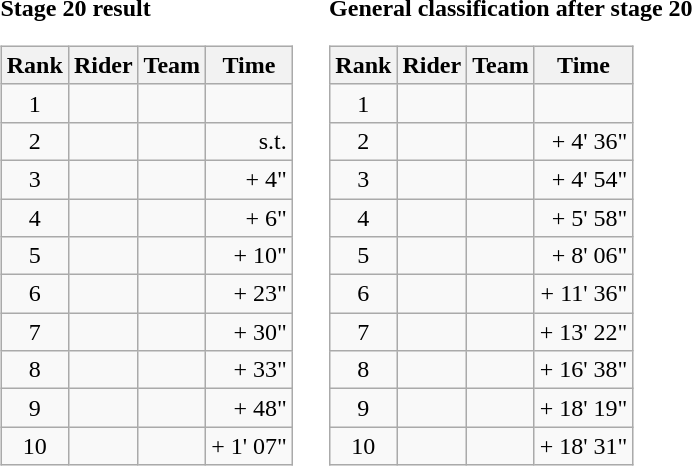<table>
<tr>
<td><strong>Stage 20 result</strong><br><table class="wikitable">
<tr>
<th scope="col">Rank</th>
<th scope="col">Rider</th>
<th scope="col">Team</th>
<th scope="col">Time</th>
</tr>
<tr>
<td style="text-align:center;">1</td>
<td></td>
<td></td>
<td style="text-align:right;"></td>
</tr>
<tr>
<td style="text-align:center;">2</td>
<td></td>
<td></td>
<td style="text-align:right;">s.t.</td>
</tr>
<tr>
<td style="text-align:center;">3</td>
<td></td>
<td></td>
<td style="text-align:right;">+ 4"</td>
</tr>
<tr>
<td style="text-align:center;">4</td>
<td></td>
<td></td>
<td style="text-align:right;">+ 6"</td>
</tr>
<tr>
<td style="text-align:center;">5</td>
<td></td>
<td></td>
<td style="text-align:right;">+ 10"</td>
</tr>
<tr>
<td style="text-align:center;">6</td>
<td></td>
<td></td>
<td style="text-align:right;">+ 23"</td>
</tr>
<tr>
<td style="text-align:center;">7</td>
<td></td>
<td></td>
<td style="text-align:right;">+ 30"</td>
</tr>
<tr>
<td style="text-align:center;">8</td>
<td></td>
<td></td>
<td style="text-align:right;">+ 33"</td>
</tr>
<tr>
<td style="text-align:center;">9</td>
<td></td>
<td></td>
<td style="text-align:right;">+ 48"</td>
</tr>
<tr>
<td style="text-align:center;">10</td>
<td></td>
<td></td>
<td style="text-align:right;">+ 1' 07"</td>
</tr>
</table>
</td>
<td></td>
<td><strong>General classification after stage 20</strong><br><table class="wikitable">
<tr>
<th scope="col">Rank</th>
<th scope="col">Rider</th>
<th scope="col">Team</th>
<th scope="col">Time</th>
</tr>
<tr>
<td style="text-align:center;">1</td>
<td></td>
<td></td>
<td style="text-align:right;"></td>
</tr>
<tr>
<td style="text-align:center;">2</td>
<td></td>
<td></td>
<td style="text-align:right;">+ 4' 36"</td>
</tr>
<tr>
<td style="text-align:center;">3</td>
<td></td>
<td></td>
<td style="text-align:right;">+ 4' 54"</td>
</tr>
<tr>
<td style="text-align:center;">4</td>
<td></td>
<td></td>
<td style="text-align:right;">+ 5' 58"</td>
</tr>
<tr>
<td style="text-align:center;">5</td>
<td></td>
<td></td>
<td style="text-align:right;">+ 8' 06"</td>
</tr>
<tr>
<td style="text-align:center;">6</td>
<td></td>
<td></td>
<td style="text-align:right;">+ 11' 36"</td>
</tr>
<tr>
<td style="text-align:center;">7</td>
<td></td>
<td></td>
<td style="text-align:right;">+ 13' 22"</td>
</tr>
<tr>
<td style="text-align:center;">8</td>
<td></td>
<td></td>
<td style="text-align:right;">+ 16' 38"</td>
</tr>
<tr>
<td style="text-align:center;">9</td>
<td></td>
<td></td>
<td style="text-align:right;">+ 18' 19"</td>
</tr>
<tr>
<td style="text-align:center;">10</td>
<td></td>
<td></td>
<td style="text-align:right;">+ 18' 31"</td>
</tr>
</table>
</td>
</tr>
</table>
